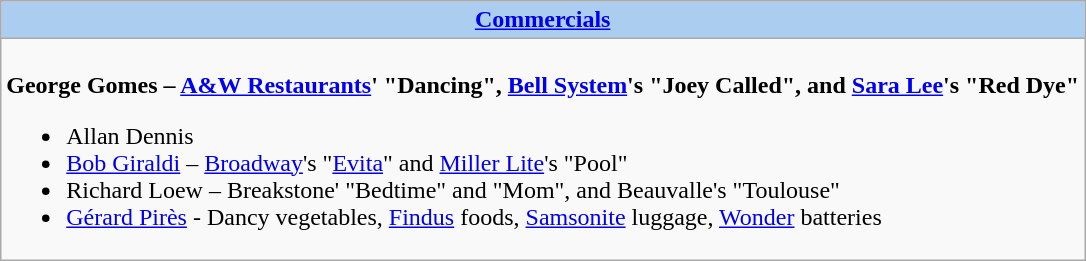<table class=wikitable style="width="100%">
<tr>
<th colspan="2" style="background:#abcdef;"><a href='#'>Commercials</a></th>
</tr>
<tr>
<td colspan="2" style="vertical-align:top;"><br><strong>George Gomes – <a href='#'>A&W Restaurants</a>' "Dancing", <a href='#'>Bell System</a>'s "Joey Called", and <a href='#'>Sara Lee</a>'s "Red Dye"</strong><ul><li>Allan Dennis</li><li><a href='#'>Bob Giraldi</a> – <a href='#'>Broadway</a>'s "<a href='#'>Evita</a>" and <a href='#'>Miller Lite</a>'s "Pool"</li><li>Richard Loew – Breakstone' "Bedtime" and "Mom", and Beauvalle's "Toulouse"</li><li><a href='#'>Gérard Pirès</a> - Dancy vegetables, <a href='#'>Findus</a> foods, <a href='#'>Samsonite</a> luggage, <a href='#'>Wonder</a> batteries</li></ul></td>
</tr>
</table>
